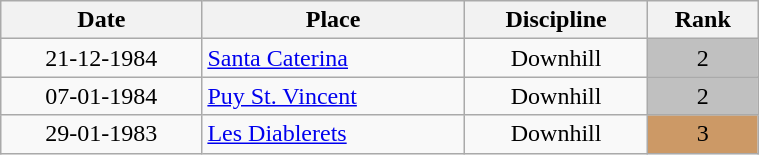<table class="wikitable" width=40% style="font-size:100%; text-align:center;">
<tr>
<th>Date</th>
<th>Place</th>
<th>Discipline</th>
<th>Rank</th>
</tr>
<tr>
<td>21-12-1984</td>
<td align=left> <a href='#'>Santa Caterina</a></td>
<td>Downhill</td>
<td bgcolor=silver>2</td>
</tr>
<tr>
<td>07-01-1984</td>
<td align=left> <a href='#'>Puy St. Vincent</a></td>
<td>Downhill</td>
<td bgcolor=silver>2</td>
</tr>
<tr>
<td>29-01-1983</td>
<td align=left> <a href='#'>Les Diablerets</a></td>
<td>Downhill</td>
<td bgcolor=cc9966>3</td>
</tr>
</table>
